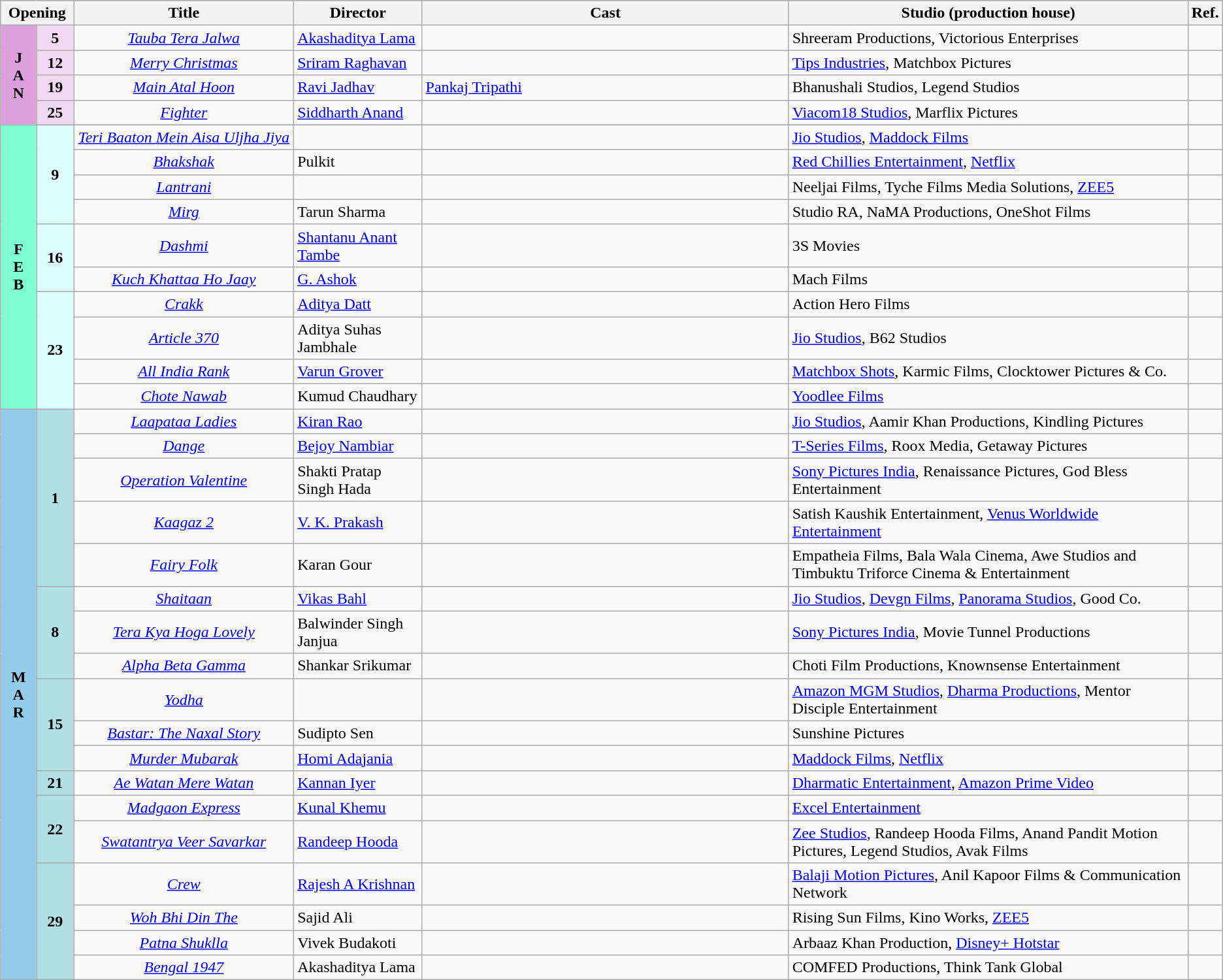<table class="wikitable">
<tr style="background:#b0e0e6; text-align:center;">
<th colspan="2" style="width:6%;"><strong>Opening</strong></th>
<th style="width:18%;"><strong>Title</strong></th>
<th style="width:10.5%;"><strong>Director</strong></th>
<th style="width:30%;"><strong>Cast</strong></th>
<th>Studio (production house)</th>
<th>Ref.</th>
</tr>
<tr>
<td rowspan="4" style="text-align:center; background:plum; textcolor:#000;"><strong>J<br>A<br>N</strong></td>
<td style="text-align:center;background:#f1daf1;"><strong>5</strong></td>
<td style="text-align:center;"><em><a href='#'>Tauba Tera Jalwa</a></em></td>
<td><a href='#'>Akashaditya Lama</a></td>
<td></td>
<td>Shreeram Productions, Victorious Enterprises</td>
<td></td>
</tr>
<tr>
<td style="text-align:center;background:#f1daf1;"><strong>12</strong></td>
<td style="text-align:center;"><em><a href='#'>Merry Christmas</a></em></td>
<td><a href='#'>Sriram Raghavan</a></td>
<td></td>
<td><a href='#'>Tips Industries</a>, Matchbox Pictures</td>
<td></td>
</tr>
<tr>
<td style="text-align:center;background:#f1daf1;"><strong>19</strong></td>
<td style="text-align:center;"><em><a href='#'>Main Atal Hoon</a></em></td>
<td><a href='#'>Ravi Jadhav</a></td>
<td><a href='#'>Pankaj Tripathi</a></td>
<td>Bhanushali Studios, Legend Studios</td>
<td></td>
</tr>
<tr>
<td style="text-align:center;background:#f1daf1;"><strong>25</strong></td>
<td style="text-align:center;"><em><a href='#'>Fighter</a></em></td>
<td><a href='#'>Siddharth Anand</a></td>
<td></td>
<td><a href='#'>Viacom18 Studios</a>, Marflix Pictures</td>
<td></td>
</tr>
<tr>
<td rowspan="11" style="text-align:center; background:#7FFFD4; textcolor:#000;"><strong>F<br>E<br>B</strong></td>
</tr>
<tr>
<td rowspan="4" style="text-align:center; background:#dbfff8; textcolor:#000;"><strong>9</strong></td>
<td style="text-align:center;"><em><a href='#'>Teri Baaton Mein Aisa Uljha Jiya</a></em></td>
<td></td>
<td></td>
<td><a href='#'>Jio Studios</a>, <a href='#'>Maddock Films</a></td>
<td></td>
</tr>
<tr>
<td style="text-align:center;"><em><a href='#'>Bhakshak</a></em></td>
<td>Pulkit</td>
<td></td>
<td><a href='#'>Red Chillies Entertainment</a>, <a href='#'>Netflix</a></td>
<td></td>
</tr>
<tr>
<td style="text-align:center;"><em><a href='#'>Lantrani</a></em></td>
<td></td>
<td></td>
<td>Neeljai Films, Tyche Films Media Solutions, <a href='#'>ZEE5</a></td>
<td></td>
</tr>
<tr>
<td style="text-align:center;"><em><a href='#'>Mirg</a></em></td>
<td>Tarun Sharma</td>
<td></td>
<td>Studio RA, NaMA Productions, OneShot Films</td>
<td></td>
</tr>
<tr>
<td rowspan="2" style="text-align:center; background:#dbfff8; textcolor:#000;"><strong>16</strong></td>
<td style="text-align:center;"><em><a href='#'>Dashmi</a></em></td>
<td><a href='#'>Shantanu Anant Tambe</a></td>
<td></td>
<td>3S Movies</td>
<td></td>
</tr>
<tr>
<td style="text-align:center;"><em><a href='#'>Kuch Khattaa Ho Jaay</a></em></td>
<td><a href='#'>G. Ashok</a></td>
<td></td>
<td>Mach Films</td>
<td></td>
</tr>
<tr>
<td rowspan="4" style="text-align:center; background:#dbfff8; textcolor:#000;"><strong>23</strong></td>
<td style="text-align:center;"><em><a href='#'>Crakk</a></em></td>
<td><a href='#'>Aditya Datt</a></td>
<td></td>
<td>Action Hero Films</td>
<td></td>
</tr>
<tr>
<td style="text-align:center;"><em><a href='#'>Article 370</a></em></td>
<td>Aditya Suhas Jambhale</td>
<td></td>
<td><a href='#'>Jio Studios</a>, B62 Studios</td>
<td></td>
</tr>
<tr>
<td style="text-align:center;"><em><a href='#'>All India Rank</a></em></td>
<td><a href='#'>Varun Grover</a></td>
<td></td>
<td><a href='#'>Matchbox Shots</a>, Karmic Films, Clocktower Pictures & Co.</td>
<td></td>
</tr>
<tr>
<td style="text-align:center;"><em><a href='#'>Chote Nawab</a></em></td>
<td>Kumud Chaudhary</td>
<td></td>
<td><a href='#'>Yoodlee Films</a></td>
<td></td>
</tr>
<tr>
<td rowspan="19" style="text-align:center; background:#93CCEA; textcolor:#000;"><strong>M<br>A<br>R</strong></td>
<td rowspan="5" style="text-align:center;background:#B0E0E6;"><strong>1</strong></td>
<td style="text-align:center;"><em><a href='#'>Laapataa Ladies</a></em></td>
<td><a href='#'>Kiran Rao</a></td>
<td></td>
<td><a href='#'>Jio Studios</a>, Aamir Khan Productions, Kindling Pictures</td>
<td></td>
</tr>
<tr>
<td style="text-align:center;"><em><a href='#'>Dange</a></em></td>
<td><a href='#'>Bejoy Nambiar</a></td>
<td></td>
<td><a href='#'>T-Series Films</a>, Roox Media, Getaway Pictures</td>
<td></td>
</tr>
<tr>
<td style="text-align:center;"><em><a href='#'>Operation Valentine</a></em></td>
<td>Shakti Pratap Singh Hada</td>
<td></td>
<td><a href='#'>Sony Pictures India</a>, Renaissance Pictures, God Bless Entertainment</td>
<td></td>
</tr>
<tr>
<td style="text-align:center;"><em><a href='#'>Kaagaz 2</a></em></td>
<td><a href='#'>V. K. Prakash</a></td>
<td></td>
<td>Satish Kaushik Entertainment, <a href='#'>Venus Worldwide Entertainment</a></td>
<td></td>
</tr>
<tr>
<td style="text-align:center;"><em><a href='#'>Fairy Folk</a></em></td>
<td>Karan Gour</td>
<td></td>
<td>Empatheia Films, Bala Wala Cinema, Awe Studios and Timbuktu Triforce Cinema & Entertainment</td>
<td></td>
</tr>
<tr>
<td rowspan="3" style="text-align:center;background:#B0E0E6;"><strong>8</strong></td>
<td style="text-align:center;"><em><a href='#'>Shaitaan</a></em></td>
<td><a href='#'>Vikas Bahl</a></td>
<td></td>
<td><a href='#'>Jio Studios</a>, <a href='#'>Devgn Films</a>, <a href='#'>Panorama Studios</a>, Good Co.</td>
<td></td>
</tr>
<tr>
<td style="text-align:center;"><em><a href='#'>Tera Kya Hoga Lovely </a></em></td>
<td>Balwinder Singh Janjua</td>
<td></td>
<td><a href='#'>Sony Pictures India</a>, Movie Tunnel Productions</td>
<td></td>
</tr>
<tr>
<td style="text-align:center;"><em><a href='#'>Alpha Beta Gamma</a></em></td>
<td>Shankar Srikumar</td>
<td></td>
<td>Choti Film Productions, Knownsense Entertainment</td>
<td></td>
</tr>
<tr>
<td rowspan="3" style="text-align:center;background:#B0E0E6;"><strong>15</strong></td>
<td style="text-align:center;"><em><a href='#'>Yodha</a></em></td>
<td></td>
<td></td>
<td><a href='#'>Amazon MGM Studios</a>, <a href='#'>Dharma Productions</a>, Mentor Disciple Entertainment</td>
<td></td>
</tr>
<tr>
<td style="text-align:center;"><em><a href='#'>Bastar: The Naxal Story</a></em></td>
<td>Sudipto Sen</td>
<td></td>
<td>Sunshine Pictures</td>
<td></td>
</tr>
<tr>
<td style="text-align:center;"><em><a href='#'>Murder Mubarak</a></em></td>
<td><a href='#'>Homi Adajania</a></td>
<td></td>
<td><a href='#'>Maddock Films</a>, <a href='#'>Netflix</a></td>
<td></td>
</tr>
<tr>
<td style="text-align:center;background:#B0E0E6;"><strong>21</strong></td>
<td style="text-align:center;"><em><a href='#'>Ae Watan Mere Watan</a></em></td>
<td><a href='#'>Kannan Iyer</a></td>
<td></td>
<td><a href='#'>Dharmatic Entertainment</a>, <a href='#'>Amazon Prime Video</a></td>
<td></td>
</tr>
<tr>
<td rowspan="2" style="text-align:center;background:#B0E0E6;"><strong>22</strong></td>
<td style="text-align:center;"><em><a href='#'>Madgaon Express</a></em></td>
<td><a href='#'>Kunal Khemu</a></td>
<td></td>
<td><a href='#'>Excel Entertainment</a></td>
<td></td>
</tr>
<tr>
<td style="text-align:center;"><em><a href='#'>Swatantrya Veer Savarkar</a></em></td>
<td><a href='#'>Randeep Hooda</a></td>
<td></td>
<td><a href='#'>Zee Studios</a>, Randeep Hooda Films, Anand Pandit Motion Pictures, Legend Studios, Avak Films</td>
<td></td>
</tr>
<tr>
<td rowspan="4" style="text-align:center;background:#B0E0E6;"><strong>29</strong></td>
<td style="text-align:center;"><em><a href='#'>Crew</a></em></td>
<td><a href='#'>Rajesh A Krishnan</a></td>
<td></td>
<td><a href='#'>Balaji Motion Pictures</a>, Anil Kapoor Films & Communication Network</td>
<td></td>
</tr>
<tr>
<td style="text-align:center;"><em><a href='#'>Woh Bhi Din The</a></em></td>
<td>Sajid Ali</td>
<td></td>
<td>Rising Sun Films, Kino Works, <a href='#'>ZEE5</a></td>
<td></td>
</tr>
<tr>
<td style="text-align:center;"><em><a href='#'>Patna Shuklla</a></em></td>
<td>Vivek Budakoti</td>
<td></td>
<td>Arbaaz Khan Production, <a href='#'>Disney+ Hotstar</a></td>
<td></td>
</tr>
<tr>
<td style="text-align:center;"><em><a href='#'>Bengal 1947</a></em></td>
<td>Akashaditya Lama</td>
<td></td>
<td>COMFED Productions, Think Tank Global</td>
<td></td>
</tr>
</table>
